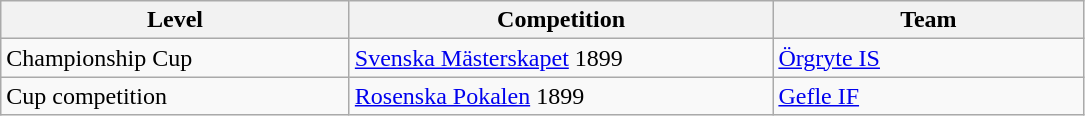<table class="wikitable" style="text-align: left;">
<tr>
<th style="width: 225px;">Level</th>
<th style="width: 275px;">Competition</th>
<th style="width: 200px;">Team</th>
</tr>
<tr>
<td>Championship Cup</td>
<td><a href='#'>Svenska Mästerskapet</a> 1899</td>
<td><a href='#'>Örgryte IS</a></td>
</tr>
<tr>
<td>Cup competition</td>
<td><a href='#'>Rosenska Pokalen</a> 1899</td>
<td><a href='#'>Gefle IF</a></td>
</tr>
</table>
